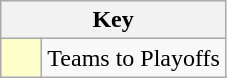<table class="wikitable" style="text-align: center;">
<tr>
<th colspan=2>Key</th>
</tr>
<tr>
<td style="background:#ffffcc; width:20px;"></td>
<td align=left>Teams to Playoffs</td>
</tr>
</table>
